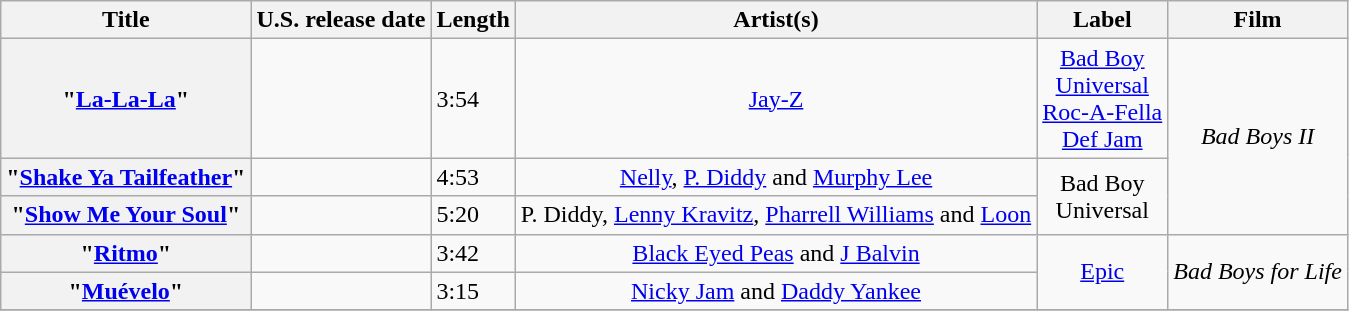<table class="wikitable plainrowheaders">
<tr>
<th scope="col">Title</th>
<th scope="col">U.S. release date</th>
<th scope="col">Length</th>
<th scope="col">Artist(s)</th>
<th scope="col">Label</th>
<th scope="col">Film</th>
</tr>
<tr>
<th scope="row">"<a href='#'>La-La-La</a>"</th>
<td></td>
<td>3:54</td>
<td style="text-align: center;"><a href='#'>Jay-Z</a></td>
<td style="text-align: center;"><a href='#'>Bad Boy</a><br><a href='#'>Universal</a><br><a href='#'>Roc-A-Fella</a><br><a href='#'>Def Jam</a></td>
<td rowspan="3" style="text-align: center;"><em>Bad Boys II</em></td>
</tr>
<tr>
<th scope="row">"<a href='#'>Shake Ya Tailfeather</a>"</th>
<td></td>
<td>4:53</td>
<td style="text-align: center;"><a href='#'>Nelly</a>, <a href='#'>P. Diddy</a> and <a href='#'>Murphy Lee</a></td>
<td rowspan="2" style="text-align: center;">Bad Boy<br>Universal</td>
</tr>
<tr>
<th scope="row">"<a href='#'>Show Me Your Soul</a>"</th>
<td></td>
<td>5:20</td>
<td style="text-align: center;">P. Diddy, <a href='#'>Lenny Kravitz</a>, <a href='#'>Pharrell Williams</a> and <a href='#'>Loon</a></td>
</tr>
<tr>
<th scope="row">"<a href='#'>Ritmo</a>"</th>
<td></td>
<td>3:42</td>
<td style="text-align: center;"><a href='#'>Black Eyed Peas</a> and <a href='#'>J Balvin</a></td>
<td rowspan="2" style="text-align: center;"><a href='#'>Epic</a></td>
<td rowspan="2" style="text-align: center;"><em>Bad Boys for Life</em></td>
</tr>
<tr>
<th scope="row">"<a href='#'>Muévelo</a>"</th>
<td></td>
<td>3:15</td>
<td style="text-align: center;"><a href='#'>Nicky Jam</a> and <a href='#'>Daddy Yankee</a></td>
</tr>
<tr>
</tr>
</table>
